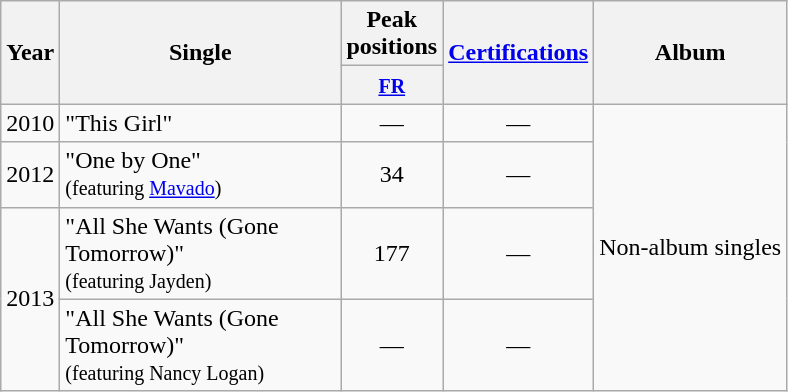<table class="wikitable">
<tr>
<th align="center" rowspan="2" width="10">Year</th>
<th align="center" rowspan="2" width="180">Single</th>
<th align="center" colspan="1">Peak positions</th>
<th scope="col" rowspan="2" width="70"><a href='#'>Certifications</a></th>
<th scope="col" rowspan="2">Album</th>
</tr>
<tr>
<th width="20"><small><a href='#'>FR</a></small><br></th>
</tr>
<tr>
<td align="center" rowspan="1">2010</td>
<td>"This Girl"</td>
<td align="center">—</td>
<td align="center">—</td>
<td rowspan="4">Non-album singles</td>
</tr>
<tr>
<td align="center" rowspan="1">2012</td>
<td>"One by One" <br><small>(featuring <a href='#'>Mavado</a>)</small></td>
<td align="center">34</td>
<td align="center">—</td>
</tr>
<tr>
<td align="center" rowspan="2">2013</td>
<td>"All She Wants (Gone Tomorrow)" <br><small>(featuring Jayden)</small></td>
<td align="center">177</td>
<td align="center">—</td>
</tr>
<tr>
<td>"All She Wants (Gone Tomorrow)" <br><small>(featuring Nancy Logan)</small></td>
<td align="center">—</td>
<td align="center">—</td>
</tr>
</table>
